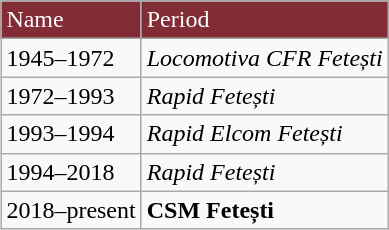<table class="wikitable" style="text-align: left" align="right">
<tr>
<td style="background:#822d35;color:#fefefe;border:1px solid #a6a7a9;">Name</td>
<td style="background:#822d35;color:#fefefe;border:1px solid #a6a7a9;">Period</td>
</tr>
<tr>
<td>1945–1972</td>
<td align=left><em>Locomotiva CFR Fetești </em></td>
</tr>
<tr>
<td>1972–1993</td>
<td align=left><em>Rapid Fetești</em></td>
</tr>
<tr>
<td>1993–1994</td>
<td align=left><em>Rapid Elcom Fetești</em></td>
</tr>
<tr>
<td>1994–2018</td>
<td align=left><em>Rapid Fetești</em></td>
</tr>
<tr>
<td>2018–present</td>
<td align=left><strong>CSM Fetești</strong></td>
</tr>
</table>
